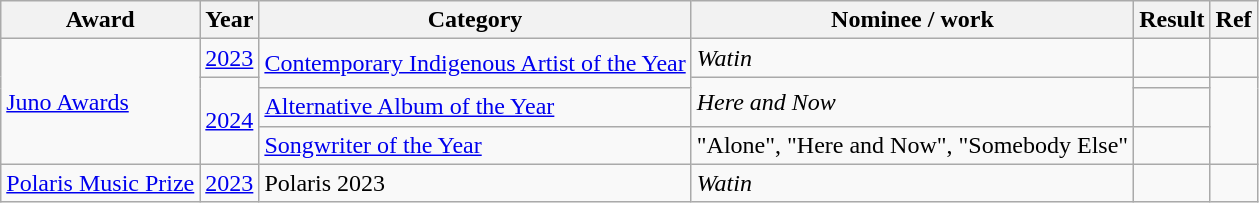<table class="wikitable">
<tr>
<th>Award</th>
<th>Year</th>
<th>Category</th>
<th>Nominee / work</th>
<th>Result</th>
<th>Ref</th>
</tr>
<tr>
<td rowspan=4><a href='#'>Juno Awards</a></td>
<td><a href='#'>2023</a></td>
<td rowspan=2><a href='#'>Contemporary Indigenous Artist of the Year</a></td>
<td><em>Watin</em></td>
<td></td>
<td></td>
</tr>
<tr>
<td rowspan=3><a href='#'>2024</a></td>
<td rowspan=2><em>Here and Now</em></td>
<td></td>
<td rowspan=3></td>
</tr>
<tr>
<td><a href='#'>Alternative Album of the Year</a></td>
<td></td>
</tr>
<tr>
<td><a href='#'>Songwriter of the Year</a></td>
<td>"Alone", "Here and Now", "Somebody Else"</td>
<td></td>
</tr>
<tr>
<td><a href='#'>Polaris Music Prize</a></td>
<td><a href='#'>2023</a></td>
<td>Polaris 2023</td>
<td><em>Watin</em></td>
<td></td>
<td></td>
</tr>
</table>
